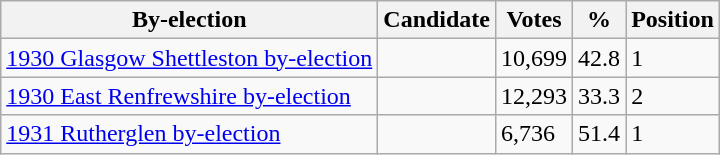<table class="wikitable sortable">
<tr>
<th>By-election</th>
<th>Candidate</th>
<th>Votes</th>
<th>%</th>
<th>Position</th>
</tr>
<tr>
<td><a href='#'>1930 Glasgow Shettleston by-election</a></td>
<td></td>
<td>10,699</td>
<td>42.8</td>
<td>1</td>
</tr>
<tr>
<td><a href='#'>1930 East Renfrewshire by-election</a></td>
<td></td>
<td>12,293</td>
<td>33.3</td>
<td>2</td>
</tr>
<tr>
<td><a href='#'>1931 Rutherglen by-election</a></td>
<td></td>
<td>6,736</td>
<td>51.4</td>
<td>1</td>
</tr>
</table>
